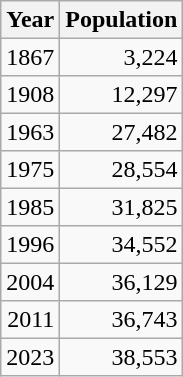<table class="wikitable" style="line-height:1.1em;">
<tr>
<th>Year</th>
<th>Population</th>
</tr>
<tr align="right">
<td>1867</td>
<td>3,224</td>
</tr>
<tr align="right">
<td>1908</td>
<td>12,297</td>
</tr>
<tr align="right">
<td>1963</td>
<td>27,482</td>
</tr>
<tr align="right">
<td>1975</td>
<td>28,554</td>
</tr>
<tr align="right">
<td>1985</td>
<td>31,825</td>
</tr>
<tr align="right">
<td>1996</td>
<td>34,552</td>
</tr>
<tr align="right">
<td>2004</td>
<td>36,129</td>
</tr>
<tr align="right">
<td>2011</td>
<td>36,743</td>
</tr>
<tr align="right">
<td>2023</td>
<td>38,553</td>
</tr>
</table>
